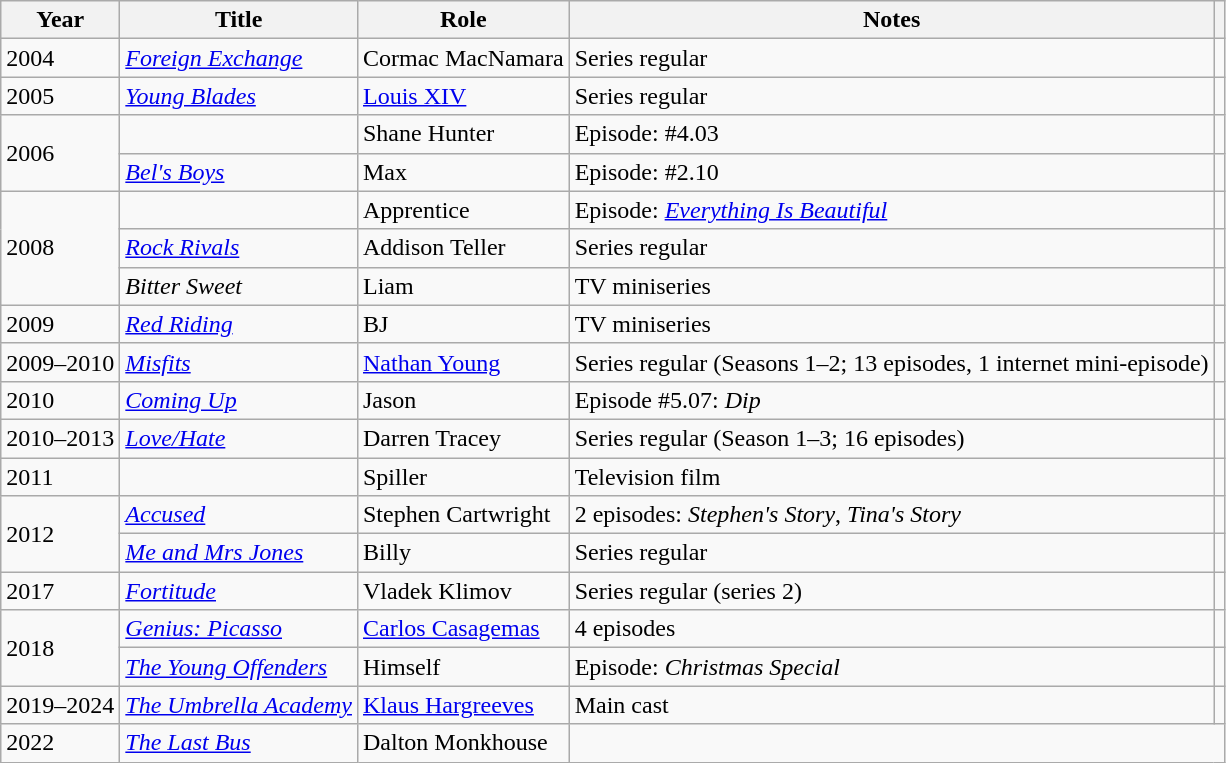<table class="wikitable sortable">
<tr>
<th>Year</th>
<th>Title</th>
<th>Role</th>
<th class = "unsortable">Notes</th>
<th class="unsortable"></th>
</tr>
<tr>
<td>2004</td>
<td><em><a href='#'>Foreign Exchange</a></em></td>
<td>Cormac MacNamara</td>
<td>Series regular</td>
<td></td>
</tr>
<tr>
<td>2005</td>
<td><em><a href='#'>Young Blades</a></em></td>
<td><a href='#'>Louis XIV</a></td>
<td>Series regular</td>
<td></td>
</tr>
<tr>
<td rowspan="2">2006</td>
<td><em></em></td>
<td>Shane Hunter</td>
<td>Episode: #4.03</td>
<td></td>
</tr>
<tr>
<td><em><a href='#'>Bel's Boys</a></em></td>
<td>Max</td>
<td>Episode: #2.10</td>
<td></td>
</tr>
<tr>
<td rowspan="3">2008</td>
<td><em></em></td>
<td>Apprentice</td>
<td>Episode: <a href='#'><em>Everything Is Beautiful</em></a></td>
<td></td>
</tr>
<tr>
<td><em><a href='#'>Rock Rivals</a></em></td>
<td>Addison Teller</td>
<td>Series regular</td>
<td></td>
</tr>
<tr>
<td><em>Bitter Sweet</em></td>
<td>Liam</td>
<td>TV miniseries</td>
<td></td>
</tr>
<tr>
<td>2009</td>
<td><em><a href='#'>Red Riding</a></em></td>
<td>BJ</td>
<td>TV miniseries</td>
<td></td>
</tr>
<tr>
<td>2009–2010</td>
<td><em><a href='#'>Misfits</a></em></td>
<td><a href='#'>Nathan Young</a></td>
<td>Series regular (Seasons 1–2; 13 episodes, 1 internet mini-episode)</td>
<td></td>
</tr>
<tr>
<td>2010</td>
<td><em><a href='#'>Coming Up</a></em></td>
<td>Jason</td>
<td>Episode #5.07: <em>Dip</em></td>
<td></td>
</tr>
<tr>
<td>2010–2013</td>
<td><em><a href='#'>Love/Hate</a></em></td>
<td>Darren Tracey</td>
<td>Series regular (Season 1–3; 16 episodes)</td>
<td></td>
</tr>
<tr>
<td>2011</td>
<td><em></em></td>
<td>Spiller</td>
<td>Television film</td>
<td></td>
</tr>
<tr>
<td rowspan="2">2012</td>
<td><em><a href='#'>Accused</a></em></td>
<td>Stephen Cartwright</td>
<td>2 episodes: <em>Stephen's Story</em>, <em>Tina's Story</em></td>
<td></td>
</tr>
<tr>
<td><em><a href='#'>Me and Mrs Jones</a></em></td>
<td>Billy</td>
<td>Series regular</td>
<td></td>
</tr>
<tr>
<td>2017</td>
<td><em><a href='#'>Fortitude</a></em></td>
<td>Vladek Klimov</td>
<td>Series regular (series 2)</td>
<td></td>
</tr>
<tr>
<td rowspan="2">2018</td>
<td><em><a href='#'>Genius: Picasso</a></em></td>
<td><a href='#'>Carlos Casagemas</a></td>
<td>4 episodes</td>
<td></td>
</tr>
<tr>
<td><em><a href='#'>The Young Offenders</a></em></td>
<td>Himself</td>
<td>Episode: <em>Christmas Special</em></td>
<td></td>
</tr>
<tr>
<td>2019–2024</td>
<td><em><a href='#'>The Umbrella Academy</a></em></td>
<td><a href='#'>Klaus Hargreeves</a></td>
<td>Main cast</td>
<td></td>
</tr>
<tr>
<td>2022</td>
<td><em><a href='#'>The Last Bus</a></em></td>
<td>Dalton Monkhouse</td>
</tr>
</table>
